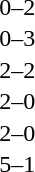<table cellspacing=1 width=70%>
<tr>
<th width=25%></th>
<th width=30%></th>
<th width=15%></th>
<th width=30%></th>
</tr>
<tr>
<td></td>
<td align=right></td>
<td align=center>0–2</td>
<td></td>
</tr>
<tr>
<td></td>
<td align=right></td>
<td align=center>0–3</td>
<td></td>
</tr>
<tr>
<td></td>
<td align=right></td>
<td align=center>2–2</td>
<td></td>
</tr>
<tr>
<td></td>
<td align=right></td>
<td align=center>2–0</td>
<td></td>
</tr>
<tr>
<td></td>
<td align=right></td>
<td align=center>2–0</td>
<td></td>
</tr>
<tr>
<td></td>
<td align=right></td>
<td align=center>5–1</td>
<td></td>
</tr>
</table>
